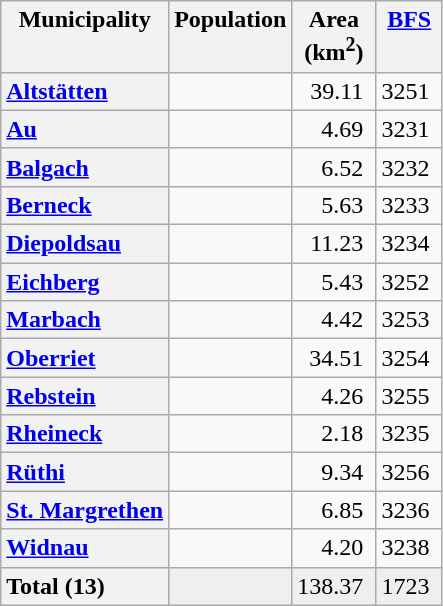<table class="sortable wikitable">
<tr style="vertical-align: top;">
<th scope="col">Municipality</th>
<th scope="col">Population<br><small></small></th>
<th scope="col">Area<br>(km<sup>2</sup>)</th>
<th scope="col"><a href='#'>BFS</a></th>
</tr>
<tr>
<th scope="row" style="text-align: left;"><a href='#'>Altstätten</a></th>
<td style="text-align: right; padding-right: 0.5em;"></td>
<td style="text-align: right; padding-right: 0.5em;">39.11</td>
<td style="text-align: right; padding-right: 0.5em;">3251</td>
</tr>
<tr>
<th scope="row" style="text-align: left;"><a href='#'>Au</a></th>
<td style="text-align: right; padding-right: 0.5em;"></td>
<td style="text-align: right; padding-right: 0.5em;">4.69</td>
<td style="text-align: right; padding-right: 0.5em;">3231</td>
</tr>
<tr>
<th scope="row" style="text-align: left;"><a href='#'>Balgach</a></th>
<td style="text-align: right; padding-right: 0.5em;"></td>
<td style="text-align: right; padding-right: 0.5em;">6.52</td>
<td style="text-align: right; padding-right: 0.5em;">3232</td>
</tr>
<tr>
<th scope="row" style="text-align: left;"><a href='#'>Berneck</a></th>
<td style="text-align: right; padding-right: 0.5em;"></td>
<td style="text-align: right; padding-right: 0.5em;">5.63</td>
<td style="text-align: right; padding-right: 0.5em;">3233</td>
</tr>
<tr>
<th scope="row" style="text-align: left;"><a href='#'>Diepoldsau</a></th>
<td style="text-align: right; padding-right: 0.5em;"></td>
<td style="text-align: right; padding-right: 0.5em;">11.23</td>
<td style="text-align: right; padding-right: 0.5em;">3234</td>
</tr>
<tr>
<th scope="row" style="text-align: left;"><a href='#'>Eichberg</a></th>
<td style="text-align: right; padding-right: 0.5em;"></td>
<td style="text-align: right; padding-right: 0.5em;">5.43</td>
<td style="text-align: right; padding-right: 0.5em;">3252</td>
</tr>
<tr>
<th scope="row" style="text-align: left;"><a href='#'>Marbach</a></th>
<td style="text-align: right; padding-right: 0.5em;"></td>
<td style="text-align: right; padding-right: 0.5em;">4.42</td>
<td style="text-align: right; padding-right: 0.5em;">3253</td>
</tr>
<tr>
<th scope="row" style="text-align: left;"><a href='#'>Oberriet</a></th>
<td style="text-align: right; padding-right: 0.5em;"></td>
<td style="text-align: right; padding-right: 0.5em;">34.51</td>
<td style="text-align: right; padding-right: 0.5em;">3254</td>
</tr>
<tr>
<th scope="row" style="text-align: left;"><a href='#'>Rebstein</a></th>
<td style="text-align: right; padding-right: 0.5em;"></td>
<td style="text-align: right; padding-right: 0.5em;">4.26</td>
<td style="text-align: right; padding-right: 0.5em;">3255</td>
</tr>
<tr>
<th scope="row" style="text-align: left;"><a href='#'>Rheineck</a></th>
<td style="text-align: right; padding-right: 0.5em;"></td>
<td style="text-align: right; padding-right: 0.5em;">2.18</td>
<td style="text-align: right; padding-right: 0.5em;">3235</td>
</tr>
<tr>
<th scope="row" style="text-align: left;"><a href='#'>Rüthi</a></th>
<td style="text-align: right; padding-right: 0.5em;"></td>
<td style="text-align: right; padding-right: 0.5em;">9.34</td>
<td style="text-align: right; padding-right: 0.5em;">3256</td>
</tr>
<tr>
<th scope="row" style="text-align: left;"><a href='#'>St. Margrethen</a></th>
<td style="text-align: right; padding-right: 0.5em;"></td>
<td style="text-align: right; padding-right: 0.5em;">6.85</td>
<td style="text-align: right; padding-right: 0.5em;">3236</td>
</tr>
<tr>
<th scope="row" style="text-align: left;"><a href='#'>Widnau</a></th>
<td style="text-align: right; padding-right: 0.5em;"></td>
<td style="text-align: right; padding-right: 0.5em;">4.20</td>
<td style="text-align: right; padding-right: 0.5em;">3238</td>
</tr>
<tr style="background-color: #EFEFEF;">
<th scope="row" style="text-align: left;"><strong>Total</strong> (13)</th>
<td style="text-align: right; padding-right: 0.5em;"></td>
<td style="text-align: right; padding-right: 0.5em;">138.37</td>
<td style="text-align: right; padding-right: 0.5em;">1723</td>
</tr>
</table>
